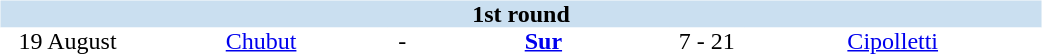<table table width=700>
<tr>
<td width=700 valign="top"><br><table border=0 cellspacing=0 cellpadding=0 style="font-size: 100%; border-collapse: collapse;" width=100%>
<tr bgcolor="#CADFF0">
<td style="font-size:100%"; align="center" colspan="6"><strong>1st round</strong></td>
</tr>
<tr align=center bgcolor=#FFFFFF>
<td width=90>19 August</td>
<td width=170><a href='#'>Chubut</a></td>
<td width=20>-</td>
<td width=170><strong><a href='#'>Sur</a></strong></td>
<td width=50>7 - 21</td>
<td width=200><a href='#'>Cipolletti</a></td>
</tr>
</table>
</td>
</tr>
</table>
